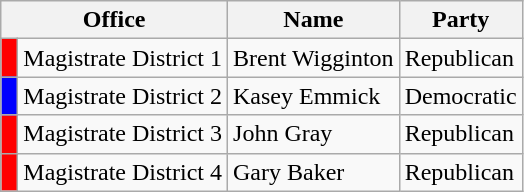<table class="wikitable">
<tr>
<th colspan="2">Office</th>
<th>Name</th>
<th>Party</th>
</tr>
<tr>
<td bgcolor="red"> </td>
<td>Magistrate District 1</td>
<td>Brent Wigginton</td>
<td>Republican</td>
</tr>
<tr>
<td bgcolor="blue"> </td>
<td>Magistrate District 2</td>
<td>Kasey Emmick</td>
<td>Democratic</td>
</tr>
<tr>
<td bgcolor="red"> </td>
<td>Magistrate District 3</td>
<td>John Gray</td>
<td>Republican</td>
</tr>
<tr>
<td bgcolor="red"> </td>
<td>Magistrate District 4</td>
<td>Gary Baker</td>
<td>Republican</td>
</tr>
</table>
